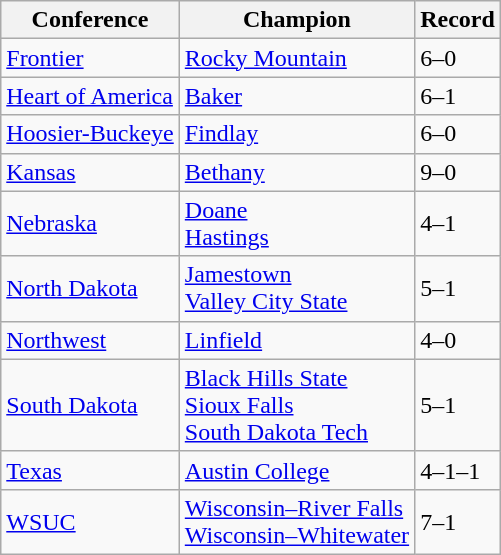<table class="wikitable">
<tr>
<th>Conference</th>
<th>Champion</th>
<th>Record</th>
</tr>
<tr>
<td><a href='#'>Frontier</a></td>
<td><a href='#'>Rocky Mountain</a></td>
<td>6–0</td>
</tr>
<tr>
<td><a href='#'>Heart of America</a></td>
<td><a href='#'>Baker</a></td>
<td>6–1</td>
</tr>
<tr>
<td><a href='#'>Hoosier-Buckeye</a></td>
<td><a href='#'>Findlay</a></td>
<td>6–0</td>
</tr>
<tr>
<td><a href='#'>Kansas</a></td>
<td><a href='#'>Bethany</a></td>
<td>9–0</td>
</tr>
<tr>
<td><a href='#'>Nebraska</a></td>
<td><a href='#'>Doane</a><br><a href='#'>Hastings</a></td>
<td>4–1</td>
</tr>
<tr>
<td><a href='#'>North Dakota</a></td>
<td><a href='#'>Jamestown</a><br><a href='#'>Valley City State</a></td>
<td>5–1</td>
</tr>
<tr>
<td><a href='#'>Northwest</a></td>
<td><a href='#'>Linfield</a></td>
<td>4–0</td>
</tr>
<tr>
<td><a href='#'>South Dakota</a></td>
<td><a href='#'>Black Hills State</a><br><a href='#'>Sioux Falls</a><br><a href='#'>South Dakota Tech</a></td>
<td>5–1</td>
</tr>
<tr>
<td><a href='#'>Texas</a></td>
<td><a href='#'>Austin College</a></td>
<td>4–1–1</td>
</tr>
<tr>
<td><a href='#'>WSUC</a></td>
<td><a href='#'>Wisconsin–River Falls</a><br><a href='#'>Wisconsin–Whitewater</a></td>
<td>7–1</td>
</tr>
</table>
